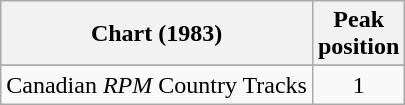<table class="wikitable sortable">
<tr>
<th align="left">Chart (1983)</th>
<th align="center">Peak<br>position</th>
</tr>
<tr>
</tr>
<tr>
</tr>
<tr>
<td align="left">Canadian <em>RPM</em> Country Tracks</td>
<td align="center">1</td>
</tr>
</table>
